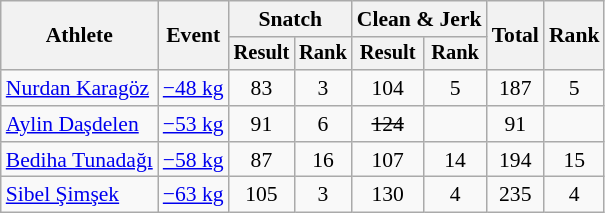<table class="wikitable" style="font-size:90%">
<tr>
<th rowspan="2">Athlete</th>
<th rowspan="2">Event</th>
<th colspan="2">Snatch</th>
<th colspan="2">Clean & Jerk</th>
<th rowspan="2">Total</th>
<th rowspan="2">Rank</th>
</tr>
<tr style="font-size:95%">
<th>Result</th>
<th>Rank</th>
<th>Result</th>
<th>Rank</th>
</tr>
<tr align=center>
<td align=left><a href='#'>Nurdan Karagöz</a></td>
<td align=left><a href='#'>−48 kg</a></td>
<td>83</td>
<td>3</td>
<td>104</td>
<td>5</td>
<td>187</td>
<td>5</td>
</tr>
<tr align=center>
<td align=left><a href='#'>Aylin Daşdelen</a></td>
<td align=left><a href='#'>−53 kg</a></td>
<td>91</td>
<td>6</td>
<td><s>124</s></td>
<td></td>
<td>91</td>
<td></td>
</tr>
<tr align=center>
<td align=left><a href='#'>Bediha Tunadağı</a></td>
<td align=left><a href='#'>−58 kg</a></td>
<td>87</td>
<td>16</td>
<td>107</td>
<td>14</td>
<td>194</td>
<td>15</td>
</tr>
<tr align=center>
<td align=left><a href='#'>Sibel Şimşek</a></td>
<td align=left><a href='#'>−63 kg</a></td>
<td>105</td>
<td>3</td>
<td>130</td>
<td>4</td>
<td>235</td>
<td>4</td>
</tr>
</table>
